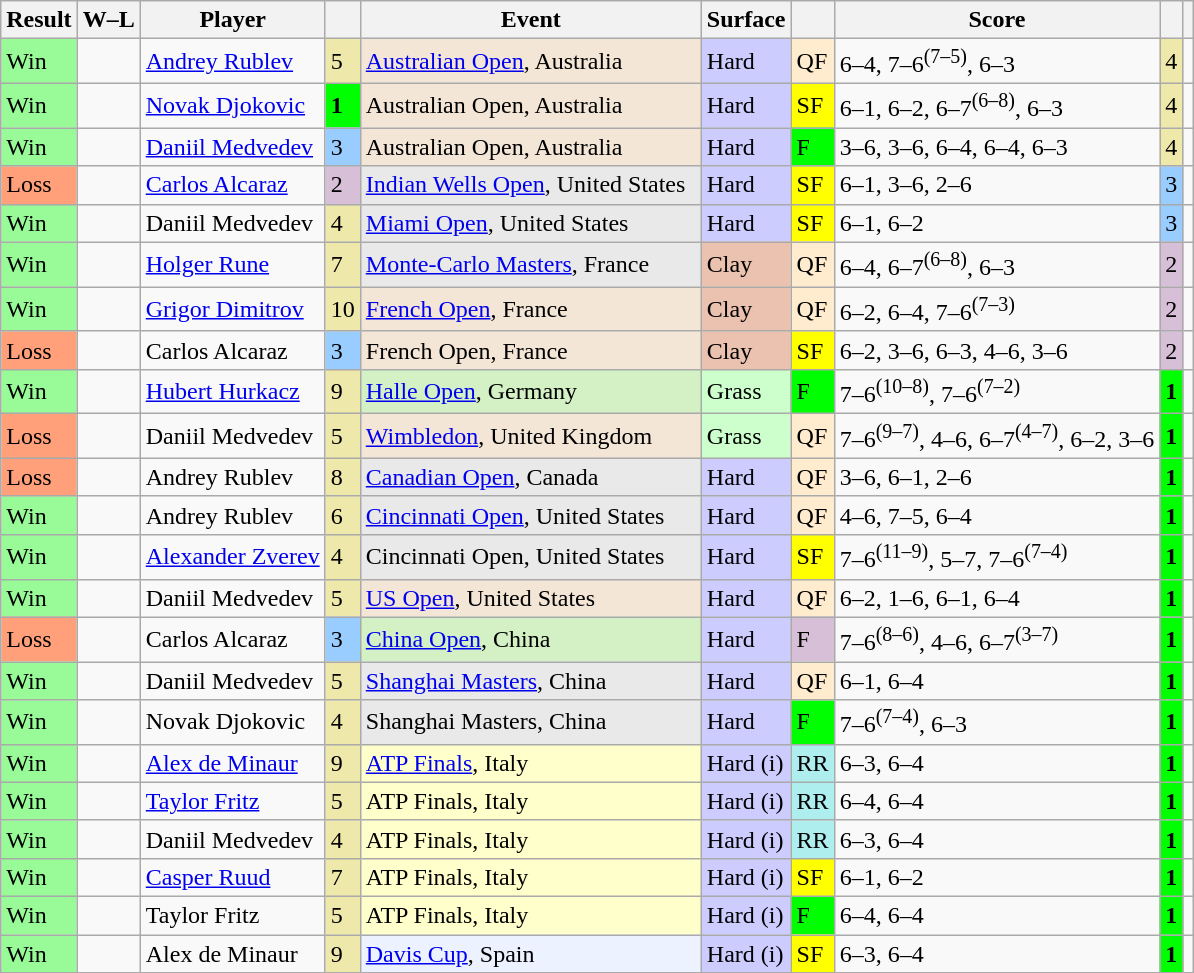<table class="wikitable sortable">
<tr>
<th>Result</th>
<th class=unsortable>W–L</th>
<th>Player</th>
<th></th>
<th width=220>Event</th>
<th>Surface</th>
<th class=unsortable></th>
<th class=unsortable>Score</th>
<th></th>
<th class=unsortable></th>
</tr>
<tr>
<td bgcolor=98fb98>Win</td>
<td></td>
<td> <a href='#'>Andrey Rublev</a></td>
<td bgcolor=eee8aa>5</td>
<td bgcolor=f3e6d7><a href='#'>Australian Open</a>, Australia</td>
<td bgcolor=ccccff>Hard</td>
<td bgcolor=ffebcd>QF</td>
<td>6–4, 7–6<sup>(7–5)</sup>, 6–3</td>
<td bgcolor=eee8aa>4</td>
<td align=center></td>
</tr>
<tr>
<td bgcolor=98fb98>Win</td>
<td></td>
<td> <a href='#'>Novak Djokovic</a></td>
<td bgcolor=lime><strong>1</strong></td>
<td bgcolor=f3e6d7>Australian Open, Australia</td>
<td bgcolor=ccccff>Hard</td>
<td bgcolor=yellow>SF</td>
<td>6–1, 6–2, 6–7<sup>(6–8)</sup>, 6–3</td>
<td bgcolor=eee8aa>4</td>
<td align=center></td>
</tr>
<tr>
<td bgcolor=98fb98>Win</td>
<td></td>
<td> <a href='#'>Daniil Medvedev</a></td>
<td bgcolor=99ccff>3</td>
<td bgcolor=f3e6d7>Australian Open, Australia</td>
<td bgcolor=ccccff>Hard</td>
<td bgcolor=lime>F</td>
<td>3–6, 3–6, 6–4, 6–4, 6–3</td>
<td bgcolor=eee8aa>4</td>
<td align=center></td>
</tr>
<tr>
<td bgcolor=ffa07a>Loss</td>
<td></td>
<td> <a href='#'>Carlos Alcaraz</a></td>
<td bgcolor=thistle>2</td>
<td bgcolor=e9e9e9><a href='#'>Indian Wells Open</a>, United States</td>
<td bgcolor=ccccff>Hard</td>
<td bgcolor=yellow>SF</td>
<td>6–1, 3–6, 2–6</td>
<td bgcolor=99ccff>3</td>
<td align=center></td>
</tr>
<tr>
<td bgcolor=98fb98>Win</td>
<td></td>
<td> Daniil Medvedev</td>
<td bgcolor=eee8aa>4</td>
<td bgcolor=e9e9e9><a href='#'>Miami Open</a>, United States</td>
<td bgcolor=ccccff>Hard</td>
<td bgcolor=yellow>SF</td>
<td>6–1, 6–2</td>
<td bgcolor=99ccff>3</td>
<td align=center></td>
</tr>
<tr>
<td bgcolor=98fb98>Win</td>
<td></td>
<td> <a href='#'>Holger Rune</a></td>
<td bgcolor=eee8aa>7</td>
<td bgcolor=e9e9e9><a href='#'>Monte-Carlo Masters</a>, France</td>
<td bgcolor=ebc2af>Clay</td>
<td bgcolor=ffebcd>QF</td>
<td>6–4, 6–7<sup>(6–8)</sup>, 6–3</td>
<td bgcolor=thistle>2</td>
<td align=center></td>
</tr>
<tr>
<td bgcolor=98fb98>Win</td>
<td></td>
<td> <a href='#'>Grigor Dimitrov</a></td>
<td bgcolor=eee8aa>10</td>
<td bgcolor=f3e6d7><a href='#'>French Open</a>, France</td>
<td bgcolor=ebc2af>Clay</td>
<td bgcolor=ffebcd>QF</td>
<td>6–2, 6–4, 7–6<sup>(7–3)</sup></td>
<td bgcolor=thistle>2</td>
<td align=center></td>
</tr>
<tr>
<td bgcolor=ffa07a>Loss</td>
<td></td>
<td> Carlos Alcaraz</td>
<td bgcolor=99ccff>3</td>
<td bgcolor=f3e6d7>French Open, France</td>
<td bgcolor=ebc2af>Clay</td>
<td bgcolor=yellow>SF</td>
<td>6–2, 3–6, 6–3, 4–6, 3–6</td>
<td bgcolor=thistle>2</td>
<td align=center></td>
</tr>
<tr>
<td bgcolor=98fb98>Win</td>
<td></td>
<td> <a href='#'>Hubert Hurkacz</a></td>
<td bgcolor=eee8aa>9</td>
<td bgcolor=d4f1c5><a href='#'>Halle Open</a>, Germany</td>
<td bgcolor=ccffcc>Grass</td>
<td bgcolor=lime>F</td>
<td>7–6<sup>(10–8)</sup>, 7–6<sup>(7–2)</sup></td>
<td bgcolor=lime><strong>1</strong></td>
<td align=center></td>
</tr>
<tr>
<td bgcolor=ffa07a>Loss</td>
<td></td>
<td> Daniil Medvedev</td>
<td bgcolor=eee8aa>5</td>
<td bgcolor=f3e6d7><a href='#'>Wimbledon</a>, United Kingdom</td>
<td bgcolor=ccffcc>Grass</td>
<td bgcolor=ffebcd>QF</td>
<td>7–6<sup>(9–7)</sup>, 4–6, 6–7<sup>(4–7)</sup>, 6–2, 3–6</td>
<td bgcolor=lime><strong>1</strong></td>
<td align=center></td>
</tr>
<tr>
<td bgcolor=ffa07a>Loss</td>
<td></td>
<td> Andrey Rublev</td>
<td bgcolor=eee8aa>8</td>
<td bgcolor=e9e9e9><a href='#'>Canadian Open</a>, Canada</td>
<td bgcolor=ccccff>Hard</td>
<td bgcolor=ffebcd>QF</td>
<td>3–6, 6–1, 2–6</td>
<td bgcolor=lime><strong>1</strong></td>
<td align=center></td>
</tr>
<tr>
<td bgcolor=98fb98>Win</td>
<td></td>
<td> Andrey Rublev</td>
<td bgcolor=eee8aa>6</td>
<td bgcolor=e9e9e9><a href='#'>Cincinnati Open</a>, United States</td>
<td bgcolor=ccccff>Hard</td>
<td bgcolor=ffebcd>QF</td>
<td>4–6, 7–5, 6–4</td>
<td bgcolor=lime><strong>1</strong></td>
<td align=center></td>
</tr>
<tr>
<td bgcolor=98fb98>Win</td>
<td></td>
<td> <a href='#'>Alexander Zverev</a></td>
<td bgcolor=eee8aa>4</td>
<td bgcolor=e9e9e9>Cincinnati Open, United States</td>
<td bgcolor=ccccff>Hard</td>
<td bgcolor=yellow>SF</td>
<td>7–6<sup>(11–9)</sup>, 5–7, 7–6<sup>(7–4)</sup></td>
<td bgcolor=lime><strong>1</strong></td>
<td align=center></td>
</tr>
<tr>
<td bgcolor=98fb98>Win</td>
<td></td>
<td> Daniil Medvedev</td>
<td bgcolor=eee8aa>5</td>
<td bgcolor=f3e6d7><a href='#'>US Open</a>, United States</td>
<td bgcolor=ccccff>Hard</td>
<td bgcolor=ffebcd>QF</td>
<td>6–2, 1–6, 6–1, 6–4</td>
<td bgcolor=lime><strong>1</strong></td>
<td align=center></td>
</tr>
<tr>
<td bgcolor=ffa07a>Loss</td>
<td></td>
<td> Carlos Alcaraz</td>
<td bgcolor=99ccff>3</td>
<td bgcolor=d4f1c5><a href='#'>China Open</a>, China</td>
<td bgcolor=ccccff>Hard</td>
<td bgcolor=thistle>F</td>
<td>7–6<sup>(8–6)</sup>, 4–6, 6–7<sup>(3–7)</sup></td>
<td bgcolor=lime><strong>1</strong></td>
<td align=center></td>
</tr>
<tr>
<td bgcolor=98fb98>Win</td>
<td></td>
<td> Daniil Medvedev</td>
<td bgcolor=eee8aa>5</td>
<td bgcolor=e9e9e9><a href='#'>Shanghai Masters</a>, China</td>
<td bgcolor=ccccff>Hard</td>
<td bgcolor=ffebcd>QF</td>
<td>6–1, 6–4</td>
<td bgcolor=lime><strong>1</strong></td>
<td align=center></td>
</tr>
<tr>
<td bgcolor=98fb98>Win</td>
<td></td>
<td> Novak Djokovic</td>
<td bgcolor=eee8aa>4</td>
<td bgcolor=e9e9e9>Shanghai Masters, China</td>
<td bgcolor=ccccff>Hard</td>
<td bgcolor=lime>F</td>
<td>7–6<sup>(7–4)</sup>, 6–3</td>
<td bgcolor=lime><strong>1</strong></td>
<td align=center></td>
</tr>
<tr>
<td bgcolor=98fb98>Win</td>
<td></td>
<td> <a href='#'>Alex de Minaur</a></td>
<td bgcolor=eee8aa>9</td>
<td bgcolor=ffffcc><a href='#'>ATP Finals</a>, Italy</td>
<td bgcolor=ccccff>Hard (i)</td>
<td bgcolor=afeeee>RR</td>
<td>6–3, 6–4</td>
<td bgcolor=lime><strong>1</strong></td>
<td align=center></td>
</tr>
<tr>
<td bgcolor=98fb98>Win</td>
<td></td>
<td> <a href='#'>Taylor Fritz</a></td>
<td bgcolor=eee8aa>5</td>
<td bgcolor=ffffcc>ATP Finals, Italy</td>
<td bgcolor=ccccff>Hard (i)</td>
<td bgcolor=afeeee>RR</td>
<td>6–4, 6–4</td>
<td bgcolor=lime><strong>1</strong></td>
<td align=center></td>
</tr>
<tr>
<td bgcolor=98fb98>Win</td>
<td></td>
<td> Daniil Medvedev</td>
<td bgcolor=eee8aa>4</td>
<td bgcolor=ffffcc>ATP Finals, Italy</td>
<td bgcolor=ccccff>Hard (i)</td>
<td bgcolor=afeeee>RR</td>
<td>6–3, 6–4</td>
<td bgcolor=lime><strong>1</strong></td>
<td align=center></td>
</tr>
<tr>
<td bgcolor=98fb98>Win</td>
<td></td>
<td> <a href='#'>Casper Ruud</a></td>
<td bgcolor=eee8aa>7</td>
<td bgcolor=ffffcc>ATP Finals, Italy</td>
<td bgcolor=ccccff>Hard (i)</td>
<td bgcolor=yellow>SF</td>
<td>6–1, 6–2</td>
<td bgcolor=lime><strong>1</strong></td>
<td align=center></td>
</tr>
<tr>
<td bgcolor=98fb98>Win</td>
<td></td>
<td> Taylor Fritz</td>
<td bgcolor=eee8aa>5</td>
<td bgcolor=ffffcc>ATP Finals, Italy</td>
<td bgcolor=ccccff>Hard (i)</td>
<td bgcolor=lime>F</td>
<td>6–4, 6–4</td>
<td bgcolor=lime><strong>1</strong></td>
<td align=center></td>
</tr>
<tr>
<td bgcolor=98fb98>Win</td>
<td></td>
<td> Alex de Minaur</td>
<td bgcolor=eee8aa>9</td>
<td bgcolor=ecf2ff><a href='#'>Davis Cup</a>, Spain</td>
<td bgcolor=ccccff>Hard (i)</td>
<td bgcolor=yellow>SF</td>
<td>6–3, 6–4</td>
<td bgcolor=lime><strong>1</strong></td>
<td align=center></td>
</tr>
</table>
